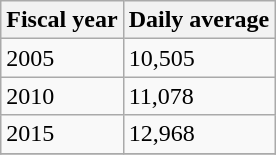<table class="wikitable sortable">
<tr>
<th>Fiscal year</th>
<th>Daily average</th>
</tr>
<tr>
<td>2005</td>
<td>10,505</td>
</tr>
<tr>
<td>2010</td>
<td>11,078</td>
</tr>
<tr>
<td>2015</td>
<td>12,968</td>
</tr>
<tr>
</tr>
</table>
